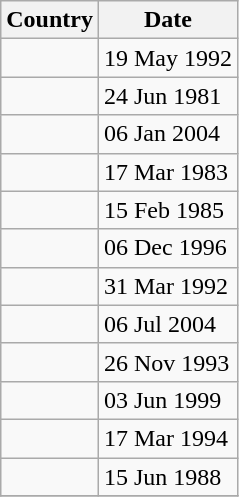<table class="wikitable">
<tr>
<th>Country</th>
<th>Date</th>
</tr>
<tr>
<td></td>
<td>19 May 1992</td>
</tr>
<tr>
<td></td>
<td>24 Jun 1981</td>
</tr>
<tr>
<td></td>
<td>06 Jan 2004</td>
</tr>
<tr>
<td></td>
<td>17 Mar 1983</td>
</tr>
<tr>
<td></td>
<td>15 Feb 1985</td>
</tr>
<tr>
<td></td>
<td>06 Dec 1996</td>
</tr>
<tr>
<td></td>
<td>31 Mar 1992</td>
</tr>
<tr>
<td></td>
<td>06 Jul 2004</td>
</tr>
<tr>
<td></td>
<td>26 Nov 1993</td>
</tr>
<tr>
<td></td>
<td>03 Jun 1999</td>
</tr>
<tr>
<td></td>
<td>17 Mar 1994</td>
</tr>
<tr>
<td></td>
<td>15 Jun 1988</td>
</tr>
<tr>
</tr>
</table>
